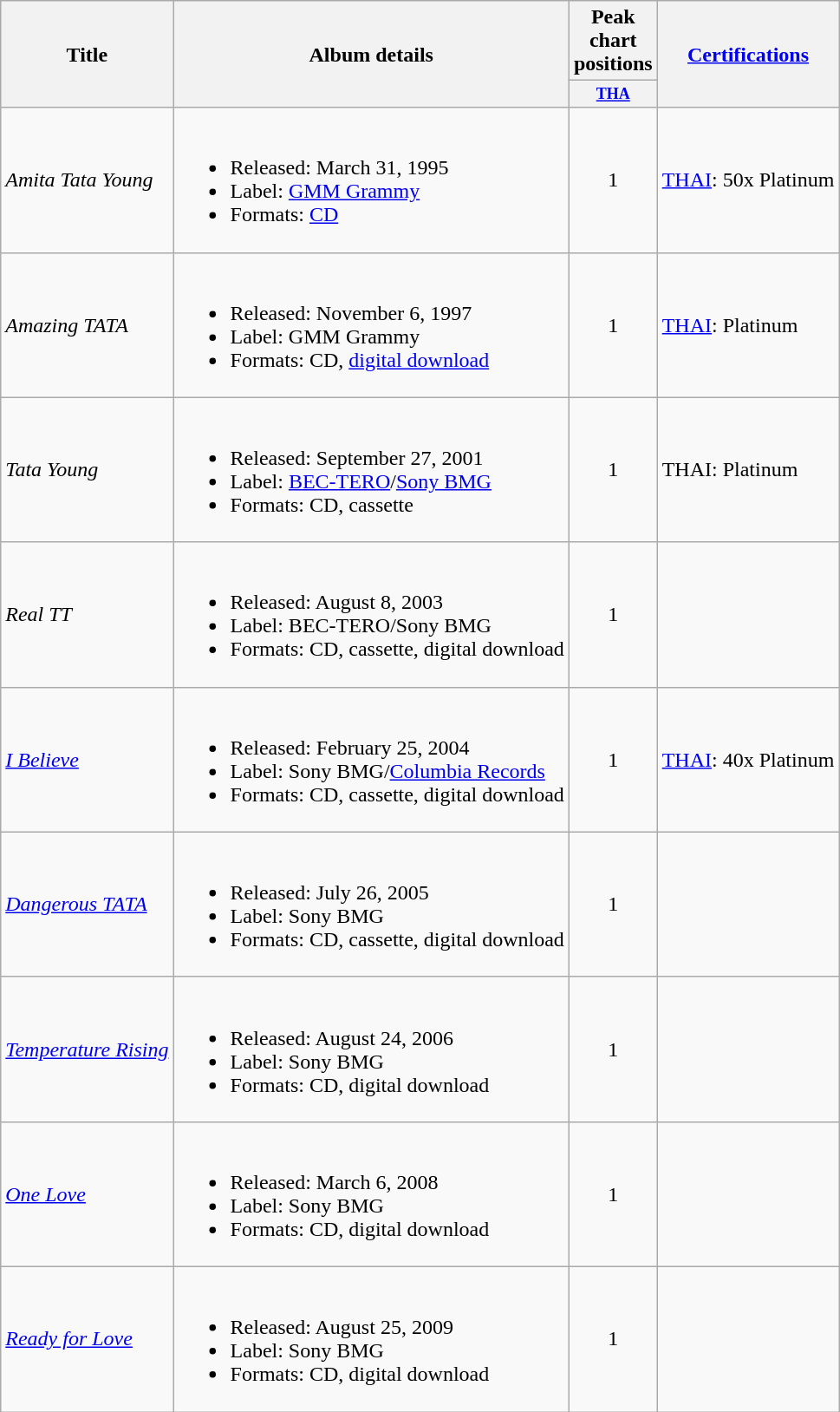<table class="wikitable">
<tr>
<th rowspan="2">Title</th>
<th rowspan="2">Album details</th>
<th colspan="1">Peak chart positions</th>
<th rowspan="2"><a href='#'>Certifications</a></th>
</tr>
<tr>
<th style="width:3em;font-size:75%;"><a href='#'>THA</a><br></th>
</tr>
<tr>
<td><em>Amita Tata Young</em></td>
<td><br><ul><li>Released: March 31, 1995</li><li>Label: <a href='#'>GMM Grammy</a></li><li>Formats: <a href='#'>CD</a></li></ul></td>
<td align="center">1</td>
<td><a href='#'>THAI</a>: 50x Platinum</td>
</tr>
<tr>
<td><em>Amazing TATA</em></td>
<td><br><ul><li>Released: November 6, 1997</li><li>Label: GMM Grammy</li><li>Formats: CD, <a href='#'>digital download</a></li></ul></td>
<td align="center">1</td>
<td><a href='#'>THAI</a>: Platinum</td>
</tr>
<tr>
<td><em>Tata Young</em></td>
<td><br><ul><li>Released: September 27, 2001</li><li>Label: <a href='#'>BEC-TERO</a>/<a href='#'>Sony BMG</a></li><li>Formats: CD, cassette</li></ul></td>
<td align="center">1</td>
<td>THAI: Platinum</td>
</tr>
<tr>
<td><em>Real TT</em></td>
<td><br><ul><li>Released: August 8, 2003</li><li>Label: BEC-TERO/Sony BMG</li><li>Formats: CD, cassette, digital download</li></ul></td>
<td align="center">1</td>
<td></td>
</tr>
<tr>
<td><em><a href='#'>I Believe</a></em></td>
<td><br><ul><li>Released: February 25, 2004</li><li>Label: Sony BMG/<a href='#'>Columbia Records</a></li><li>Formats: CD, cassette, digital download</li></ul></td>
<td align="center">1</td>
<td><a href='#'>THAI</a>: 40x Platinum</td>
</tr>
<tr>
<td><em><a href='#'>Dangerous TATA</a></em></td>
<td><br><ul><li>Released: July 26, 2005</li><li>Label: Sony BMG</li><li>Formats: CD, cassette, digital download</li></ul></td>
<td align="center">1</td>
<td></td>
</tr>
<tr>
<td><em><a href='#'>Temperature Rising</a></em></td>
<td><br><ul><li>Released: August 24, 2006</li><li>Label: Sony BMG</li><li>Formats: CD, digital download</li></ul></td>
<td align="center">1</td>
<td></td>
</tr>
<tr>
<td><em><a href='#'>One Love</a></em></td>
<td><br><ul><li>Released: March 6, 2008</li><li>Label: Sony BMG</li><li>Formats: CD, digital download</li></ul></td>
<td align="center">1</td>
<td></td>
</tr>
<tr>
<td><em><a href='#'>Ready for Love</a></em></td>
<td><br><ul><li>Released: August 25, 2009</li><li>Label: Sony BMG</li><li>Formats: CD, digital download</li></ul></td>
<td align="center">1</td>
<td></td>
</tr>
</table>
